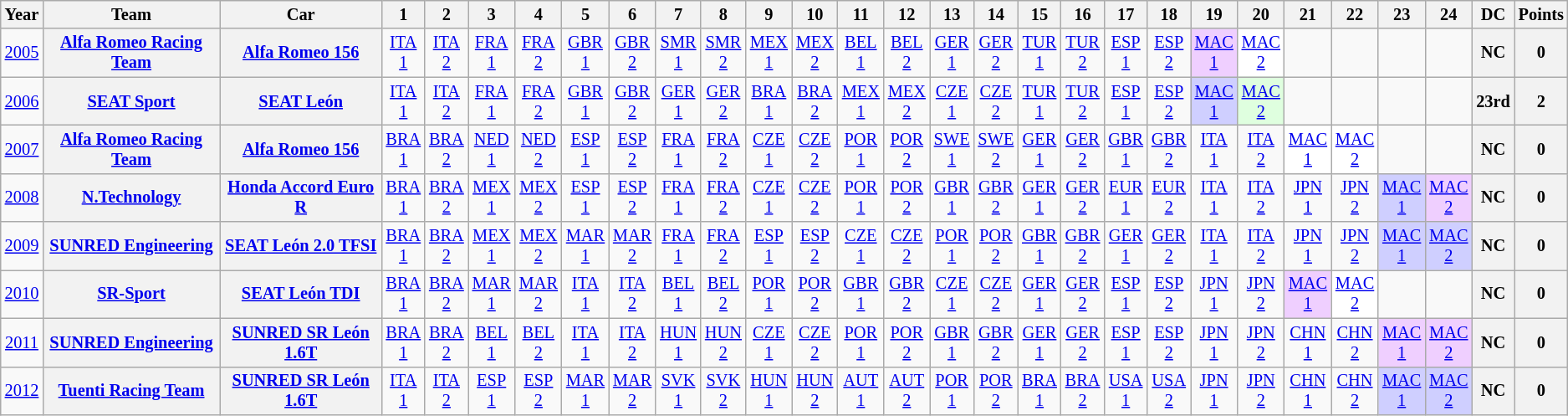<table class="wikitable" style="text-align:center; font-size:85%">
<tr>
<th>Year</th>
<th>Team</th>
<th>Car</th>
<th>1</th>
<th>2</th>
<th>3</th>
<th>4</th>
<th>5</th>
<th>6</th>
<th>7</th>
<th>8</th>
<th>9</th>
<th>10</th>
<th>11</th>
<th>12</th>
<th>13</th>
<th>14</th>
<th>15</th>
<th>16</th>
<th>17</th>
<th>18</th>
<th>19</th>
<th>20</th>
<th>21</th>
<th>22</th>
<th>23</th>
<th>24</th>
<th>DC</th>
<th>Points</th>
</tr>
<tr>
<td><a href='#'>2005</a></td>
<th><a href='#'>Alfa Romeo Racing Team</a></th>
<th><a href='#'>Alfa Romeo 156</a></th>
<td><a href='#'>ITA<br>1</a></td>
<td><a href='#'>ITA<br>2</a></td>
<td><a href='#'>FRA<br>1</a></td>
<td><a href='#'>FRA<br>2</a></td>
<td><a href='#'>GBR<br>1</a></td>
<td><a href='#'>GBR<br>2</a></td>
<td><a href='#'>SMR<br>1</a></td>
<td><a href='#'>SMR<br>2</a></td>
<td><a href='#'>MEX<br>1</a></td>
<td><a href='#'>MEX<br>2</a></td>
<td><a href='#'>BEL<br>1</a></td>
<td><a href='#'>BEL<br>2</a></td>
<td><a href='#'>GER<br>1</a></td>
<td><a href='#'>GER<br>2</a></td>
<td><a href='#'>TUR<br>1</a></td>
<td><a href='#'>TUR<br>2</a></td>
<td><a href='#'>ESP<br>1</a></td>
<td><a href='#'>ESP<br>2</a></td>
<td style="background:#efcfff;"><a href='#'>MAC<br>1</a><br></td>
<td style="background:#ffffff;"><a href='#'>MAC<br>2</a><br></td>
<td></td>
<td></td>
<td></td>
<td></td>
<th>NC</th>
<th>0</th>
</tr>
<tr>
<td><a href='#'>2006</a></td>
<th><a href='#'>SEAT Sport</a></th>
<th><a href='#'>SEAT León</a></th>
<td><a href='#'>ITA<br>1</a></td>
<td><a href='#'>ITA<br>2</a></td>
<td><a href='#'>FRA<br>1</a></td>
<td><a href='#'>FRA<br>2</a></td>
<td><a href='#'>GBR<br>1</a></td>
<td><a href='#'>GBR<br>2</a></td>
<td><a href='#'>GER<br>1</a></td>
<td><a href='#'>GER<br>2</a></td>
<td><a href='#'>BRA<br>1</a></td>
<td><a href='#'>BRA<br>2</a></td>
<td><a href='#'>MEX<br>1</a></td>
<td><a href='#'>MEX<br>2</a></td>
<td><a href='#'>CZE<br>1</a></td>
<td><a href='#'>CZE<br>2</a></td>
<td><a href='#'>TUR<br>1</a></td>
<td><a href='#'>TUR<br>2</a></td>
<td><a href='#'>ESP<br>1</a></td>
<td><a href='#'>ESP<br>2</a></td>
<td style="background:#cfcfff;"><a href='#'>MAC<br>1</a><br></td>
<td style="background:#dfffdf;"><a href='#'>MAC<br>2</a><br></td>
<td></td>
<td></td>
<td></td>
<td></td>
<th>23rd</th>
<th>2</th>
</tr>
<tr>
<td><a href='#'>2007</a></td>
<th><a href='#'>Alfa Romeo Racing Team</a></th>
<th><a href='#'>Alfa Romeo 156</a></th>
<td><a href='#'>BRA<br>1</a></td>
<td><a href='#'>BRA<br>2</a></td>
<td><a href='#'>NED<br>1</a></td>
<td><a href='#'>NED<br>2</a></td>
<td><a href='#'>ESP<br>1</a></td>
<td><a href='#'>ESP<br>2</a></td>
<td><a href='#'>FRA<br>1</a></td>
<td><a href='#'>FRA<br>2</a></td>
<td><a href='#'>CZE<br>1</a></td>
<td><a href='#'>CZE<br>2</a></td>
<td><a href='#'>POR<br>1</a></td>
<td><a href='#'>POR<br>2</a></td>
<td><a href='#'>SWE<br>1</a></td>
<td><a href='#'>SWE<br>2</a></td>
<td><a href='#'>GER<br>1</a></td>
<td><a href='#'>GER<br>2</a></td>
<td><a href='#'>GBR<br>1</a></td>
<td><a href='#'>GBR<br>2</a></td>
<td><a href='#'>ITA<br>1</a></td>
<td><a href='#'>ITA<br>2</a></td>
<td style="background:#ffffff;"><a href='#'>MAC<br>1</a><br></td>
<td style="background:#ffffff;"><a href='#'>MAC<br>2</a><br></td>
<td></td>
<td></td>
<th>NC</th>
<th>0</th>
</tr>
<tr>
<td><a href='#'>2008</a></td>
<th><a href='#'>N.Technology</a></th>
<th><a href='#'>Honda Accord Euro R</a></th>
<td><a href='#'>BRA<br>1</a></td>
<td><a href='#'>BRA<br>2</a></td>
<td><a href='#'>MEX<br>1</a></td>
<td><a href='#'>MEX<br>2</a></td>
<td><a href='#'>ESP<br>1</a></td>
<td><a href='#'>ESP<br>2</a></td>
<td><a href='#'>FRA<br>1</a></td>
<td><a href='#'>FRA<br>2</a></td>
<td><a href='#'>CZE<br>1</a></td>
<td><a href='#'>CZE<br>2</a></td>
<td><a href='#'>POR<br>1</a></td>
<td><a href='#'>POR<br>2</a></td>
<td><a href='#'>GBR<br>1</a></td>
<td><a href='#'>GBR<br>2</a></td>
<td><a href='#'>GER<br>1</a></td>
<td><a href='#'>GER<br>2</a></td>
<td><a href='#'>EUR<br>1</a></td>
<td><a href='#'>EUR<br>2</a></td>
<td><a href='#'>ITA<br>1</a></td>
<td><a href='#'>ITA<br>2</a></td>
<td><a href='#'>JPN<br>1</a></td>
<td><a href='#'>JPN<br>2</a></td>
<td style="background:#cfcfff;"><a href='#'>MAC<br>1</a><br></td>
<td style="background:#efcfff;"><a href='#'>MAC<br>2</a><br></td>
<th>NC</th>
<th>0</th>
</tr>
<tr>
<td><a href='#'>2009</a></td>
<th><a href='#'>SUNRED Engineering</a></th>
<th><a href='#'>SEAT León 2.0 TFSI</a></th>
<td><a href='#'>BRA<br>1</a></td>
<td><a href='#'>BRA<br>2</a></td>
<td><a href='#'>MEX<br>1</a></td>
<td><a href='#'>MEX<br>2</a></td>
<td><a href='#'>MAR<br>1</a></td>
<td><a href='#'>MAR<br>2</a></td>
<td><a href='#'>FRA<br>1</a></td>
<td><a href='#'>FRA<br>2</a></td>
<td><a href='#'>ESP<br>1</a></td>
<td><a href='#'>ESP<br>2</a></td>
<td><a href='#'>CZE<br>1</a></td>
<td><a href='#'>CZE<br>2</a></td>
<td><a href='#'>POR<br>1</a></td>
<td><a href='#'>POR<br>2</a></td>
<td><a href='#'>GBR<br>1</a></td>
<td><a href='#'>GBR<br>2</a></td>
<td><a href='#'>GER<br>1</a></td>
<td><a href='#'>GER<br>2</a></td>
<td><a href='#'>ITA<br>1</a></td>
<td><a href='#'>ITA<br>2</a></td>
<td><a href='#'>JPN<br>1</a></td>
<td><a href='#'>JPN<br>2</a></td>
<td style="background:#cfcfff;"><a href='#'>MAC<br>1</a><br></td>
<td style="background:#cfcfff;"><a href='#'>MAC<br>2</a><br></td>
<th>NC</th>
<th>0</th>
</tr>
<tr>
<td><a href='#'>2010</a></td>
<th><a href='#'>SR-Sport</a></th>
<th><a href='#'>SEAT León TDI</a></th>
<td><a href='#'>BRA<br>1</a></td>
<td><a href='#'>BRA<br>2</a></td>
<td><a href='#'>MAR<br>1</a></td>
<td><a href='#'>MAR<br>2</a></td>
<td><a href='#'>ITA<br>1</a></td>
<td><a href='#'>ITA<br>2</a></td>
<td><a href='#'>BEL<br>1</a></td>
<td><a href='#'>BEL<br>2</a></td>
<td><a href='#'>POR<br>1</a></td>
<td><a href='#'>POR<br>2</a></td>
<td><a href='#'>GBR<br>1</a></td>
<td><a href='#'>GBR<br>2</a></td>
<td><a href='#'>CZE<br>1</a></td>
<td><a href='#'>CZE<br>2</a></td>
<td><a href='#'>GER<br>1</a></td>
<td><a href='#'>GER<br>2</a></td>
<td><a href='#'>ESP<br>1</a></td>
<td><a href='#'>ESP<br>2</a></td>
<td><a href='#'>JPN<br>1</a></td>
<td><a href='#'>JPN<br>2</a></td>
<td style="background:#efcfff;"><a href='#'>MAC<br>1</a><br></td>
<td style="background:#ffffff;"><a href='#'>MAC<br>2</a><br></td>
<td></td>
<td></td>
<th>NC</th>
<th>0</th>
</tr>
<tr>
<td><a href='#'>2011</a></td>
<th><a href='#'>SUNRED Engineering</a></th>
<th><a href='#'>SUNRED SR León 1.6T</a></th>
<td><a href='#'>BRA<br>1</a></td>
<td><a href='#'>BRA<br>2</a></td>
<td><a href='#'>BEL<br>1</a></td>
<td><a href='#'>BEL<br>2</a></td>
<td><a href='#'>ITA<br>1</a></td>
<td><a href='#'>ITA<br>2</a></td>
<td><a href='#'>HUN<br>1</a></td>
<td><a href='#'>HUN<br>2</a></td>
<td><a href='#'>CZE<br>1</a></td>
<td><a href='#'>CZE<br>2</a></td>
<td><a href='#'>POR<br>1</a></td>
<td><a href='#'>POR<br>2</a></td>
<td><a href='#'>GBR<br>1</a></td>
<td><a href='#'>GBR<br>2</a></td>
<td><a href='#'>GER<br>1</a></td>
<td><a href='#'>GER<br>2</a></td>
<td><a href='#'>ESP<br>1</a></td>
<td><a href='#'>ESP<br>2</a></td>
<td><a href='#'>JPN<br>1</a></td>
<td><a href='#'>JPN<br>2</a></td>
<td><a href='#'>CHN<br>1</a></td>
<td><a href='#'>CHN<br>2</a></td>
<td style="background:#efcfff;"><a href='#'>MAC<br>1</a><br></td>
<td style="background:#efcfff;"><a href='#'>MAC<br>2</a><br></td>
<th>NC</th>
<th>0</th>
</tr>
<tr>
<td><a href='#'>2012</a></td>
<th><a href='#'>Tuenti Racing Team</a></th>
<th><a href='#'>SUNRED SR León 1.6T</a></th>
<td><a href='#'>ITA<br>1</a></td>
<td><a href='#'>ITA<br>2</a></td>
<td><a href='#'>ESP<br>1</a></td>
<td><a href='#'>ESP<br>2</a></td>
<td><a href='#'>MAR<br>1</a></td>
<td><a href='#'>MAR<br>2</a></td>
<td><a href='#'>SVK<br>1</a></td>
<td><a href='#'>SVK<br>2</a></td>
<td><a href='#'>HUN<br>1</a></td>
<td><a href='#'>HUN<br>2</a></td>
<td><a href='#'>AUT<br>1</a></td>
<td><a href='#'>AUT<br>2</a></td>
<td><a href='#'>POR<br>1</a></td>
<td><a href='#'>POR<br>2</a></td>
<td><a href='#'>BRA<br>1</a></td>
<td><a href='#'>BRA<br>2</a></td>
<td><a href='#'>USA<br>1</a></td>
<td><a href='#'>USA<br>2</a></td>
<td><a href='#'>JPN<br>1</a></td>
<td><a href='#'>JPN<br>2</a></td>
<td><a href='#'>CHN<br>1</a></td>
<td><a href='#'>CHN<br>2</a></td>
<td style="background:#cfcfff;"><a href='#'>MAC<br>1</a><br></td>
<td style="background:#cfcfff;"><a href='#'>MAC<br>2</a><br></td>
<th>NC</th>
<th>0</th>
</tr>
</table>
